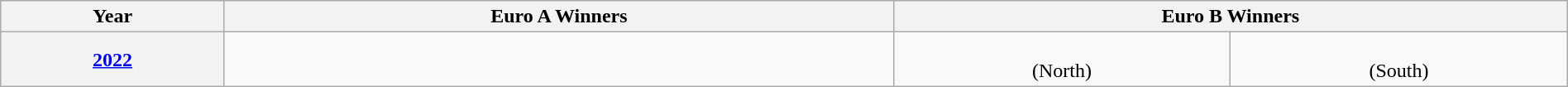<table class="wikitable" style="font-size:100%;text-align:center;width:100%">
<tr>
<th>Year</th>
<th>Euro A Winners</th>
<th colspan=2>Euro B Winners</th>
</tr>
<tr>
<th><a href='#'>2022</a></th>
<td></td>
<td><br>(North)</td>
<td><br>(South)</td>
</tr>
</table>
